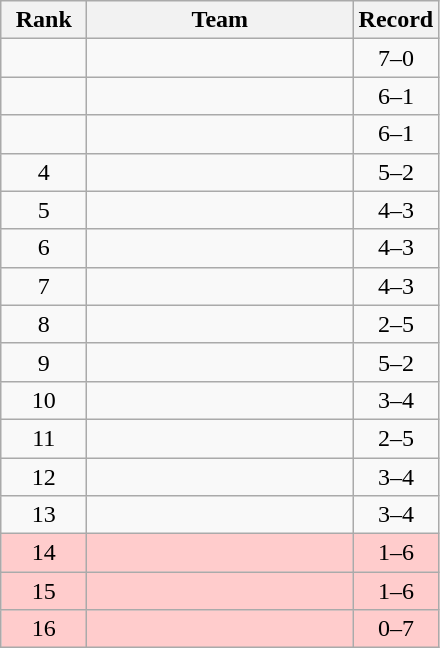<table class="wikitable" style="text-align: center">
<tr>
<th width=50>Rank</th>
<th width=170>Team</th>
<th width=50>Record</th>
</tr>
<tr>
<td></td>
<td align=left></td>
<td>7–0</td>
</tr>
<tr>
<td></td>
<td align=left></td>
<td>6–1</td>
</tr>
<tr>
<td></td>
<td align=left></td>
<td>6–1</td>
</tr>
<tr>
<td>4</td>
<td align=left></td>
<td>5–2</td>
</tr>
<tr>
<td>5</td>
<td align=left></td>
<td>4–3</td>
</tr>
<tr>
<td>6</td>
<td align=left></td>
<td>4–3</td>
</tr>
<tr>
<td>7</td>
<td align=left></td>
<td>4–3</td>
</tr>
<tr>
<td>8</td>
<td align=left></td>
<td>2–5</td>
</tr>
<tr>
<td>9</td>
<td align=left></td>
<td>5–2</td>
</tr>
<tr>
<td>10</td>
<td align=left></td>
<td>3–4</td>
</tr>
<tr>
<td>11</td>
<td align=left></td>
<td>2–5</td>
</tr>
<tr>
<td>12</td>
<td align=left></td>
<td>3–4</td>
</tr>
<tr>
<td>13</td>
<td align=left></td>
<td>3–4</td>
</tr>
<tr bgcolor=#ffcccc>
<td>14</td>
<td align=left></td>
<td>1–6</td>
</tr>
<tr bgcolor=#ffcccc>
<td>15</td>
<td align=left></td>
<td>1–6</td>
</tr>
<tr bgcolor=#ffcccc>
<td>16</td>
<td align=left></td>
<td>0–7</td>
</tr>
</table>
